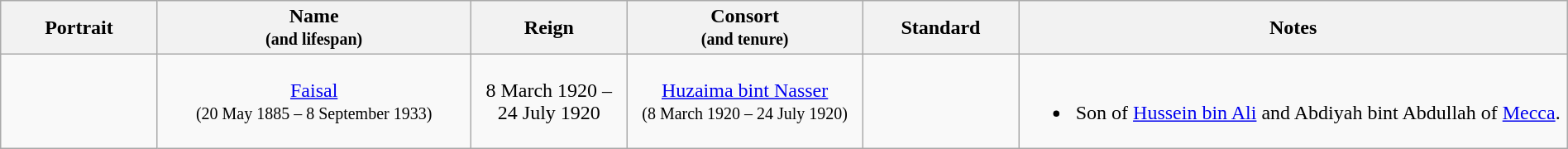<table width=100% class="wikitable">
<tr>
<th width=10%>Portrait</th>
<th width=20%>Name<br><small>(and lifespan)</small></th>
<th width=10%>Reign</th>
<th width=15%>Consort<br><small>(and tenure)</small></th>
<th width= 10%>Standard</th>
<th>Notes</th>
</tr>
<tr>
<td align="center"></td>
<td align="center"><a href='#'>Faisal</a><br><small>(20 May 1885 – 8 September 1933)</small></td>
<td align="center">8 March 1920 – 24 July 1920</td>
<td align="center"><a href='#'>Huzaima bint Nasser</a><br><small>(8 March 1920 – 24 July 1920)</small></td>
<td align="center"></td>
<td align="center"><br><ul><li>Son of <a href='#'>Hussein bin Ali</a> and Abdiyah bint Abdullah of <a href='#'>Mecca</a>.</li></ul></td>
</tr>
</table>
